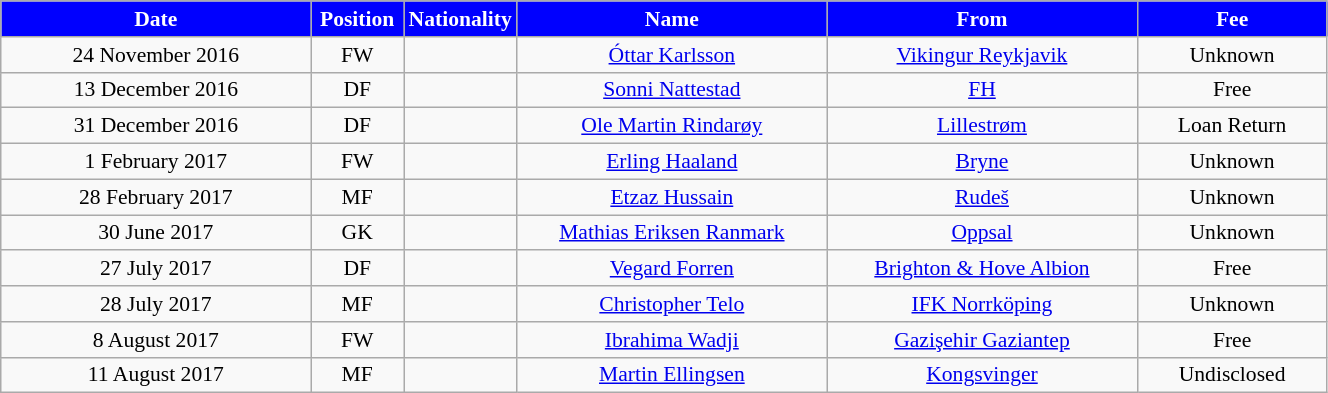<table class="wikitable"  style="text-align:center; font-size:90%; ">
<tr>
<th style="background:#00f; color:white; width:200px;">Date</th>
<th style="background:#00f; color:white; width:55px;">Position</th>
<th style="background:#00f; color:white; width:55px;">Nationality</th>
<th style="background:#00f; color:white; width:200px;">Name</th>
<th style="background:#00f; color:white; width:200px;">From</th>
<th style="background:#00f; color:white; width:120px;">Fee</th>
</tr>
<tr>
<td>24 November 2016</td>
<td>FW</td>
<td></td>
<td><a href='#'>Óttar Karlsson</a></td>
<td> <a href='#'>Vikingur Reykjavik</a></td>
<td>Unknown</td>
</tr>
<tr>
<td>13 December 2016</td>
<td>DF</td>
<td></td>
<td><a href='#'>Sonni Nattestad</a></td>
<td> <a href='#'>FH</a></td>
<td>Free</td>
</tr>
<tr>
<td>31 December 2016</td>
<td>DF</td>
<td></td>
<td><a href='#'>Ole Martin Rindarøy</a></td>
<td> <a href='#'>Lillestrøm</a></td>
<td>Loan Return</td>
</tr>
<tr>
<td>1 February 2017</td>
<td>FW</td>
<td></td>
<td><a href='#'>Erling Haaland</a></td>
<td> <a href='#'>Bryne</a></td>
<td>Unknown</td>
</tr>
<tr>
<td>28 February 2017</td>
<td>MF</td>
<td></td>
<td><a href='#'>Etzaz Hussain</a></td>
<td> <a href='#'>Rudeš</a></td>
<td>Unknown</td>
</tr>
<tr>
<td>30 June 2017</td>
<td>GK</td>
<td></td>
<td><a href='#'>Mathias Eriksen Ranmark</a></td>
<td> <a href='#'>Oppsal</a></td>
<td>Unknown</td>
</tr>
<tr>
<td>27 July 2017</td>
<td>DF</td>
<td></td>
<td><a href='#'>Vegard Forren</a></td>
<td> <a href='#'>Brighton & Hove Albion</a></td>
<td>Free</td>
</tr>
<tr>
<td>28 July 2017</td>
<td>MF</td>
<td></td>
<td><a href='#'>Christopher Telo</a></td>
<td> <a href='#'>IFK Norrköping</a></td>
<td>Unknown</td>
</tr>
<tr>
<td>8 August 2017</td>
<td>FW</td>
<td></td>
<td><a href='#'>Ibrahima Wadji</a></td>
<td> <a href='#'>Gazişehir Gaziantep</a></td>
<td>Free</td>
</tr>
<tr>
<td>11 August 2017</td>
<td>MF</td>
<td></td>
<td><a href='#'>Martin Ellingsen</a></td>
<td> <a href='#'>Kongsvinger</a></td>
<td>Undisclosed</td>
</tr>
</table>
